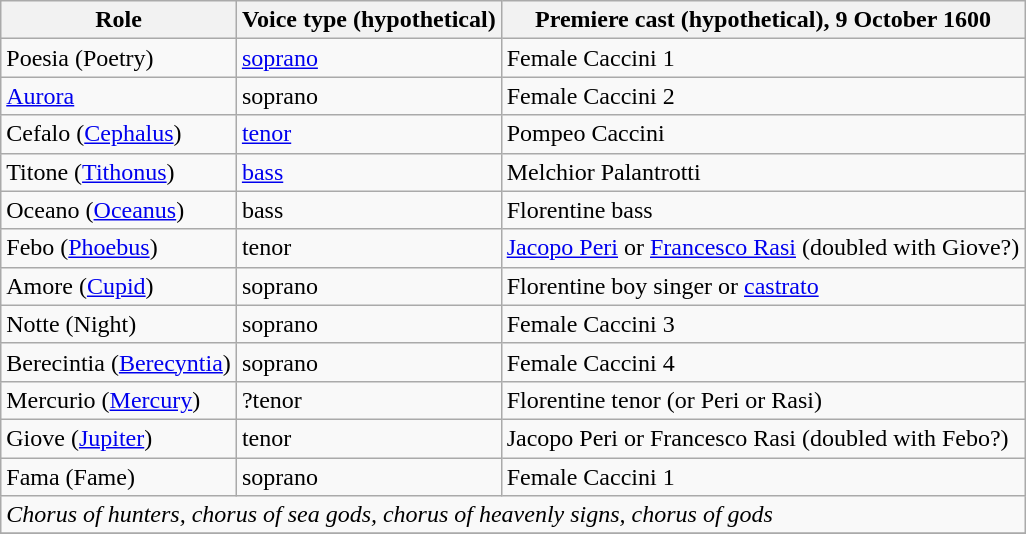<table class="wikitable">
<tr>
<th>Role</th>
<th>Voice type (hypothetical)</th>
<th>Premiere cast (hypothetical), 9 October 1600</th>
</tr>
<tr>
<td>Poesia (Poetry)</td>
<td><a href='#'>soprano</a></td>
<td>Female Caccini 1</td>
</tr>
<tr>
<td><a href='#'>Aurora</a></td>
<td>soprano</td>
<td>Female Caccini 2</td>
</tr>
<tr>
<td>Cefalo (<a href='#'>Cephalus</a>)</td>
<td><a href='#'>tenor</a></td>
<td>Pompeo Caccini</td>
</tr>
<tr>
<td>Titone (<a href='#'>Tithonus</a>)</td>
<td><a href='#'>bass</a></td>
<td>Melchior Palantrotti</td>
</tr>
<tr>
<td>Oceano (<a href='#'>Oceanus</a>)</td>
<td>bass</td>
<td>Florentine bass</td>
</tr>
<tr>
<td>Febo (<a href='#'>Phoebus</a>)</td>
<td>tenor</td>
<td><a href='#'>Jacopo Peri</a> or <a href='#'>Francesco Rasi</a> (doubled with Giove?)</td>
</tr>
<tr>
<td>Amore (<a href='#'>Cupid</a>)</td>
<td>soprano</td>
<td>Florentine boy singer or <a href='#'>castrato</a></td>
</tr>
<tr>
<td>Notte (Night)</td>
<td>soprano</td>
<td>Female Caccini 3</td>
</tr>
<tr>
<td>Berecintia (<a href='#'>Berecyntia</a>)</td>
<td>soprano</td>
<td>Female Caccini 4</td>
</tr>
<tr>
<td>Mercurio (<a href='#'>Mercury</a>)</td>
<td>?tenor</td>
<td>Florentine tenor (or Peri or Rasi)</td>
</tr>
<tr>
<td>Giove (<a href='#'>Jupiter</a>)</td>
<td>tenor</td>
<td>Jacopo Peri or Francesco Rasi (doubled with Febo?)</td>
</tr>
<tr>
<td>Fama (Fame)</td>
<td>soprano</td>
<td>Female Caccini 1</td>
</tr>
<tr>
<td colspan="3"><em>Chorus of hunters, chorus of sea gods, chorus of heavenly signs, chorus of gods</em></td>
</tr>
<tr>
</tr>
</table>
